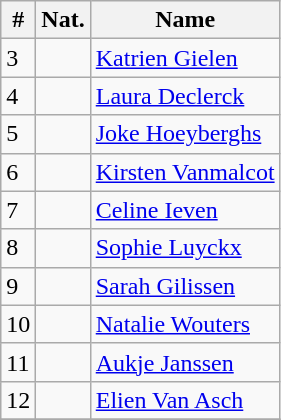<table class="wikitable">
<tr>
<th>#</th>
<th>Nat.</th>
<th>Name</th>
</tr>
<tr>
<td>3</td>
<td></td>
<td><a href='#'>Katrien Gielen</a></td>
</tr>
<tr>
<td>4</td>
<td></td>
<td><a href='#'>Laura Declerck</a></td>
</tr>
<tr>
<td>5</td>
<td></td>
<td><a href='#'>Joke Hoeyberghs</a></td>
</tr>
<tr>
<td>6</td>
<td></td>
<td><a href='#'>Kirsten Vanmalcot</a></td>
</tr>
<tr>
<td>7</td>
<td></td>
<td><a href='#'>Celine Ieven</a></td>
</tr>
<tr>
<td>8</td>
<td></td>
<td><a href='#'>Sophie Luyckx</a></td>
</tr>
<tr>
<td>9</td>
<td></td>
<td><a href='#'>Sarah Gilissen</a></td>
</tr>
<tr>
<td>10</td>
<td></td>
<td><a href='#'>Natalie Wouters</a></td>
</tr>
<tr>
<td>11</td>
<td></td>
<td><a href='#'>Aukje Janssen</a></td>
</tr>
<tr>
<td>12</td>
<td></td>
<td><a href='#'>Elien Van Asch</a></td>
</tr>
<tr>
</tr>
</table>
